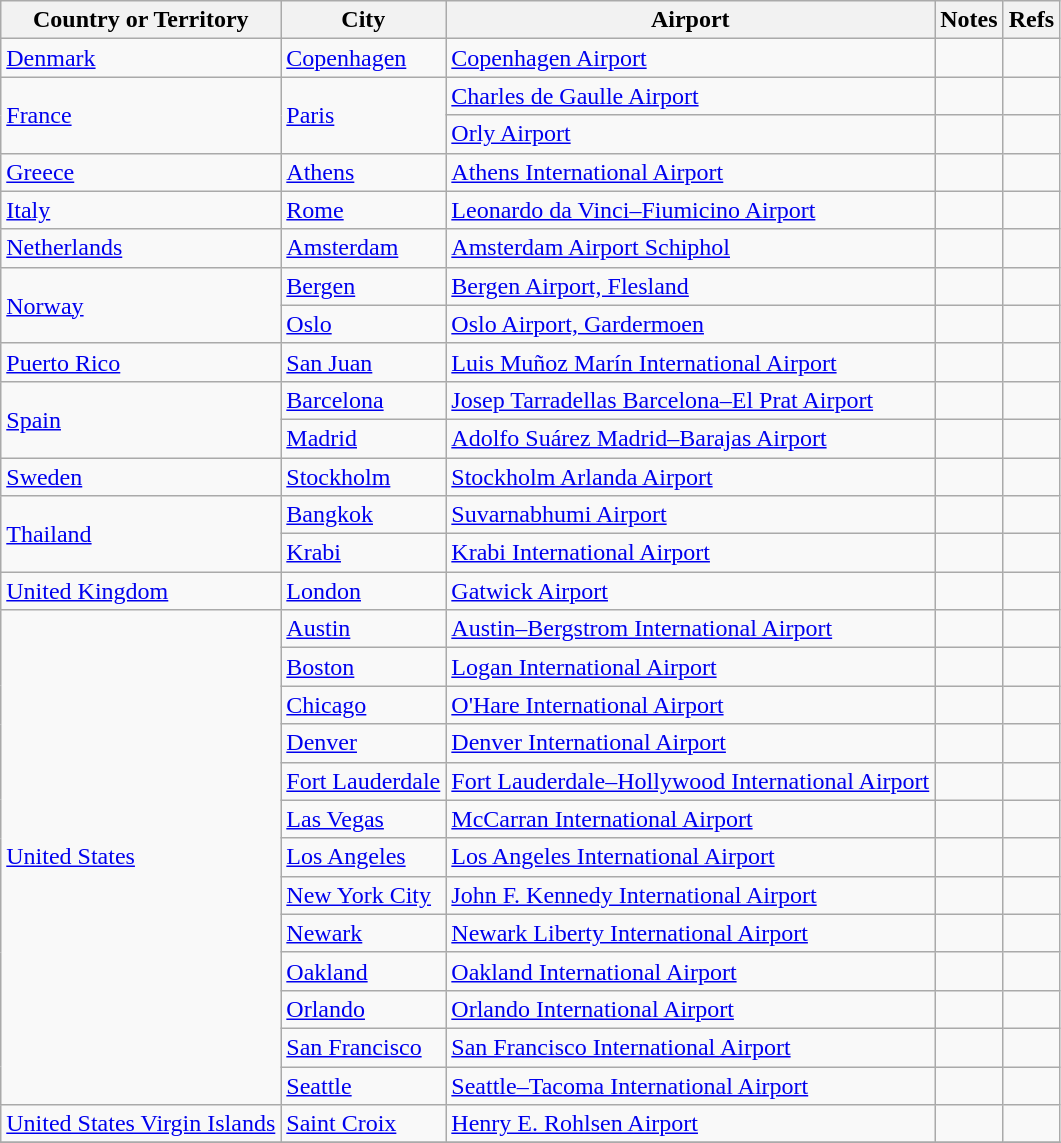<table class="wikitable sortable">
<tr>
<th>Country or Territory</th>
<th>City</th>
<th>Airport</th>
<th>Notes</th>
<th class=unsortable>Refs</th>
</tr>
<tr>
<td><a href='#'>Denmark</a></td>
<td><a href='#'>Copenhagen</a></td>
<td><a href='#'>Copenhagen Airport</a></td>
<td></td>
<td align=center></td>
</tr>
<tr>
<td rowspan="2"><a href='#'>France</a></td>
<td rowspan="2"><a href='#'>Paris</a></td>
<td><a href='#'>Charles de Gaulle Airport</a></td>
<td></td>
<td></td>
</tr>
<tr>
<td><a href='#'>Orly Airport</a></td>
<td></td>
<td></td>
</tr>
<tr>
<td><a href='#'>Greece</a></td>
<td><a href='#'>Athens</a></td>
<td><a href='#'>Athens International Airport</a></td>
<td></td>
<td align=center></td>
</tr>
<tr>
<td><a href='#'>Italy</a></td>
<td><a href='#'>Rome</a></td>
<td><a href='#'>Leonardo da Vinci–Fiumicino Airport</a></td>
<td></td>
<td></td>
</tr>
<tr>
<td><a href='#'>Netherlands</a></td>
<td><a href='#'>Amsterdam</a></td>
<td><a href='#'>Amsterdam Airport Schiphol</a></td>
<td></td>
<td></td>
</tr>
<tr>
<td rowspan="2"><a href='#'>Norway</a></td>
<td><a href='#'>Bergen</a></td>
<td><a href='#'>Bergen Airport, Flesland</a></td>
<td></td>
<td align=center></td>
</tr>
<tr>
<td><a href='#'>Oslo</a></td>
<td><a href='#'>Oslo Airport, Gardermoen</a></td>
<td></td>
<td></td>
</tr>
<tr>
<td><a href='#'>Puerto Rico</a></td>
<td><a href='#'>San Juan</a></td>
<td><a href='#'>Luis Muñoz Marín International Airport</a></td>
<td></td>
<td></td>
</tr>
<tr>
<td rowspan="2"><a href='#'>Spain</a></td>
<td><a href='#'>Barcelona</a></td>
<td><a href='#'>Josep Tarradellas Barcelona–El Prat Airport</a></td>
<td></td>
<td></td>
</tr>
<tr>
<td><a href='#'>Madrid</a></td>
<td><a href='#'>Adolfo Suárez Madrid–Barajas Airport</a></td>
<td></td>
<td></td>
</tr>
<tr>
<td><a href='#'>Sweden</a></td>
<td><a href='#'>Stockholm</a></td>
<td><a href='#'>Stockholm Arlanda Airport</a></td>
<td></td>
<td align=center></td>
</tr>
<tr>
<td rowspan="2"><a href='#'>Thailand</a></td>
<td><a href='#'>Bangkok</a></td>
<td><a href='#'>Suvarnabhumi Airport</a></td>
<td></td>
<td></td>
</tr>
<tr>
<td><a href='#'>Krabi</a></td>
<td><a href='#'>Krabi International Airport</a></td>
<td></td>
<td></td>
</tr>
<tr>
<td><a href='#'>United Kingdom</a></td>
<td><a href='#'>London</a></td>
<td><a href='#'>Gatwick Airport</a></td>
<td></td>
<td align=center></td>
</tr>
<tr>
<td rowspan="13"><a href='#'>United States</a></td>
<td><a href='#'>Austin</a></td>
<td><a href='#'>Austin–Bergstrom International Airport</a></td>
<td></td>
<td align=center></td>
</tr>
<tr>
<td><a href='#'>Boston</a></td>
<td><a href='#'>Logan International Airport</a></td>
<td> </td>
<td></td>
</tr>
<tr>
<td><a href='#'>Chicago</a></td>
<td><a href='#'>O'Hare International Airport</a></td>
<td></td>
<td align=center></td>
</tr>
<tr>
<td><a href='#'>Denver</a></td>
<td><a href='#'>Denver International Airport</a></td>
<td></td>
<td></td>
</tr>
<tr>
<td><a href='#'>Fort Lauderdale</a></td>
<td><a href='#'>Fort Lauderdale–Hollywood International Airport</a></td>
<td></td>
<td></td>
</tr>
<tr>
<td><a href='#'>Las Vegas</a></td>
<td><a href='#'>McCarran International Airport</a></td>
<td></td>
<td align=center></td>
</tr>
<tr>
<td><a href='#'>Los Angeles</a></td>
<td><a href='#'>Los Angeles International Airport</a></td>
<td></td>
<td></td>
</tr>
<tr>
<td><a href='#'>New York City</a></td>
<td><a href='#'>John F. Kennedy International Airport</a></td>
<td></td>
<td></td>
</tr>
<tr>
<td><a href='#'>Newark</a></td>
<td><a href='#'>Newark Liberty International Airport</a></td>
<td></td>
<td></td>
</tr>
<tr>
<td><a href='#'>Oakland</a></td>
<td><a href='#'>Oakland International Airport</a></td>
<td></td>
<td align=center></td>
</tr>
<tr>
<td><a href='#'>Orlando</a></td>
<td><a href='#'>Orlando International Airport</a></td>
<td></td>
<td></td>
</tr>
<tr>
<td><a href='#'>San Francisco</a></td>
<td><a href='#'>San Francisco International Airport</a></td>
<td></td>
<td align=center></td>
</tr>
<tr>
<td><a href='#'>Seattle</a></td>
<td><a href='#'>Seattle–Tacoma International Airport</a></td>
<td></td>
<td align=center></td>
</tr>
<tr>
<td><a href='#'>United States Virgin Islands</a></td>
<td><a href='#'>Saint Croix</a></td>
<td><a href='#'>Henry E. Rohlsen Airport</a></td>
<td></td>
<td></td>
</tr>
<tr>
</tr>
</table>
